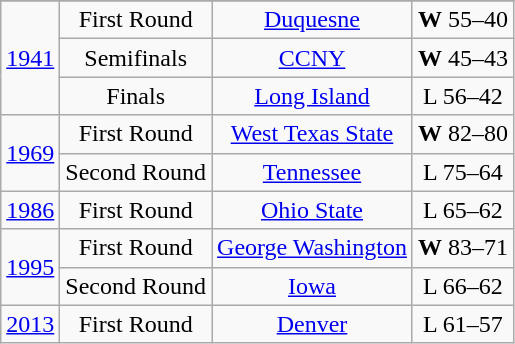<table class="wikitable" style="text-align:center">
<tr>
</tr>
<tr>
<td rowspan=3><a href='#'>1941</a></td>
<td>First Round</td>
<td><a href='#'>Duquesne</a></td>
<td><strong>W</strong> 55–40</td>
</tr>
<tr style="text-align:center;">
<td>Semifinals</td>
<td><a href='#'>CCNY</a></td>
<td><strong>W</strong> 45–43</td>
</tr>
<tr style="text-align:center;">
<td>Finals</td>
<td><a href='#'>Long Island</a></td>
<td>L 56–42</td>
</tr>
<tr style="text-align:center;">
<td rowspan=2><a href='#'>1969</a></td>
<td>First Round</td>
<td><a href='#'>West Texas State</a></td>
<td><strong>W</strong> 82–80</td>
</tr>
<tr style="text-align:center;">
<td>Second Round</td>
<td><a href='#'>Tennessee</a></td>
<td>L 75–64</td>
</tr>
<tr style="text-align:center;">
<td><a href='#'>1986</a></td>
<td>First Round</td>
<td><a href='#'>Ohio State</a></td>
<td>L 65–62</td>
</tr>
<tr style="text-align:center;">
<td rowspan=2><a href='#'>1995</a></td>
<td>First Round</td>
<td><a href='#'>George Washington</a></td>
<td><strong>W</strong> 83–71</td>
</tr>
<tr style="text-align:center;">
<td>Second Round</td>
<td><a href='#'>Iowa</a></td>
<td>L 66–62</td>
</tr>
<tr style="text-align:center;">
<td><a href='#'>2013</a></td>
<td>First Round</td>
<td><a href='#'>Denver</a></td>
<td>L 61–57</td>
</tr>
</table>
